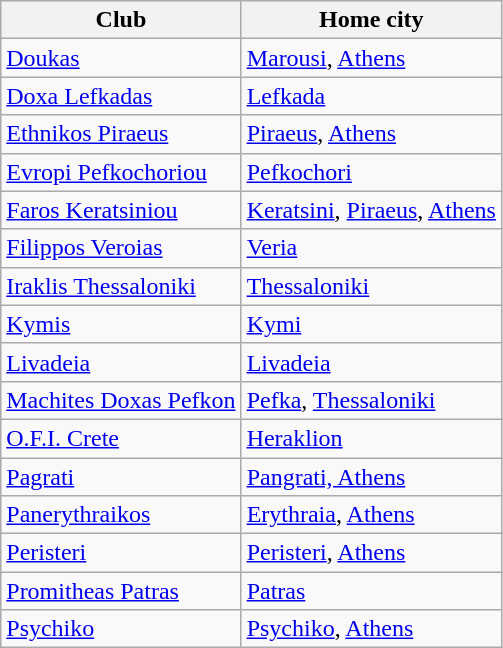<table class="wikitable">
<tr>
<th>Club</th>
<th>Home city</th>
</tr>
<tr>
<td><a href='#'>Doukas</a></td>
<td><a href='#'>Marousi</a>, <a href='#'>Athens</a></td>
</tr>
<tr>
<td><a href='#'>Doxa Lefkadas</a></td>
<td><a href='#'>Lefkada</a></td>
</tr>
<tr>
<td><a href='#'>Ethnikos Piraeus</a></td>
<td><a href='#'>Piraeus</a>, <a href='#'>Athens</a></td>
</tr>
<tr>
<td><a href='#'>Evropi Pefkochoriou</a></td>
<td><a href='#'>Pefkochori</a></td>
</tr>
<tr>
<td><a href='#'>Faros Keratsiniou</a></td>
<td><a href='#'>Keratsini</a>, <a href='#'>Piraeus</a>, <a href='#'>Athens</a></td>
</tr>
<tr>
<td><a href='#'>Filippos Veroias</a></td>
<td><a href='#'>Veria</a></td>
</tr>
<tr>
<td><a href='#'>Iraklis Thessaloniki</a></td>
<td><a href='#'>Thessaloniki</a></td>
</tr>
<tr>
<td><a href='#'>Kymis</a></td>
<td><a href='#'>Kymi</a></td>
</tr>
<tr>
<td><a href='#'>Livadeia</a></td>
<td><a href='#'>Livadeia</a></td>
</tr>
<tr>
<td><a href='#'>Machites Doxas Pefkon</a></td>
<td><a href='#'>Pefka</a>, <a href='#'>Thessaloniki</a></td>
</tr>
<tr>
<td><a href='#'>O.F.I. Crete</a></td>
<td><a href='#'>Heraklion</a></td>
</tr>
<tr>
<td><a href='#'>Pagrati</a></td>
<td><a href='#'>Pangrati, Athens</a></td>
</tr>
<tr>
<td><a href='#'>Panerythraikos</a></td>
<td><a href='#'>Erythraia</a>, <a href='#'>Athens</a></td>
</tr>
<tr>
<td><a href='#'>Peristeri</a></td>
<td><a href='#'>Peristeri</a>, <a href='#'>Athens</a></td>
</tr>
<tr>
<td><a href='#'>Promitheas Patras</a></td>
<td><a href='#'>Patras</a></td>
</tr>
<tr>
<td><a href='#'>Psychiko</a></td>
<td><a href='#'>Psychiko</a>, <a href='#'>Athens</a></td>
</tr>
</table>
